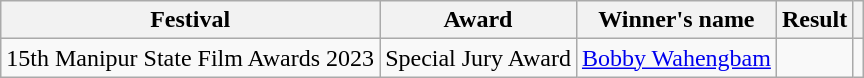<table class="wikitable sortable">
<tr>
<th>Festival</th>
<th>Award</th>
<th>Winner's name</th>
<th>Result</th>
<th></th>
</tr>
<tr>
<td>15th Manipur State Film Awards 2023</td>
<td>Special Jury Award</td>
<td><a href='#'>Bobby Wahengbam</a></td>
<td></td>
<td></td>
</tr>
</table>
